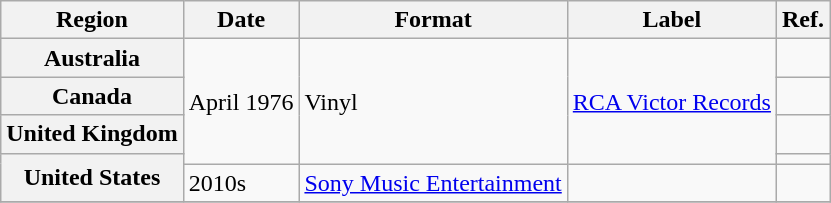<table class="wikitable plainrowheaders">
<tr>
<th scope="col">Region</th>
<th scope="col">Date</th>
<th scope="col">Format</th>
<th scope="col">Label</th>
<th scope="col">Ref.</th>
</tr>
<tr>
<th scope="row">Australia</th>
<td rowspan="4">April 1976</td>
<td rowspan="4">Vinyl</td>
<td rowspan="4"><a href='#'>RCA Victor Records</a></td>
<td></td>
</tr>
<tr>
<th scope="row">Canada</th>
<td></td>
</tr>
<tr>
<th scope="row">United Kingdom</th>
<td></td>
</tr>
<tr>
<th scope="row" rowspan="2">United States</th>
<td></td>
</tr>
<tr>
<td>2010s</td>
<td><a href='#'>Sony Music Entertainment</a></td>
<td></td>
<td></td>
</tr>
<tr>
</tr>
</table>
